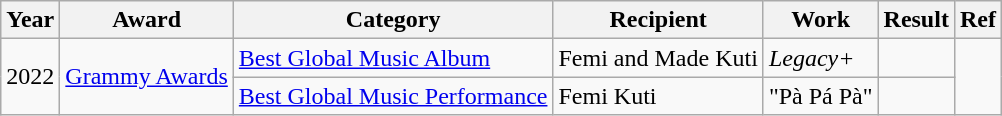<table class="wikitable">
<tr>
<th>Year</th>
<th>Award</th>
<th>Category</th>
<th>Recipient</th>
<th>Work</th>
<th>Result</th>
<th>Ref</th>
</tr>
<tr>
<td rowspan="2">2022</td>
<td rowspan="2"><a href='#'>Grammy Awards</a></td>
<td><a href='#'>Best Global Music Album</a></td>
<td>Femi and Made Kuti</td>
<td><em>Legacy+</em></td>
<td></td>
<td rowspan="2"></td>
</tr>
<tr>
<td><a href='#'>Best Global Music Performance</a></td>
<td>Femi Kuti</td>
<td>"Pà Pá Pà"</td>
<td></td>
</tr>
</table>
